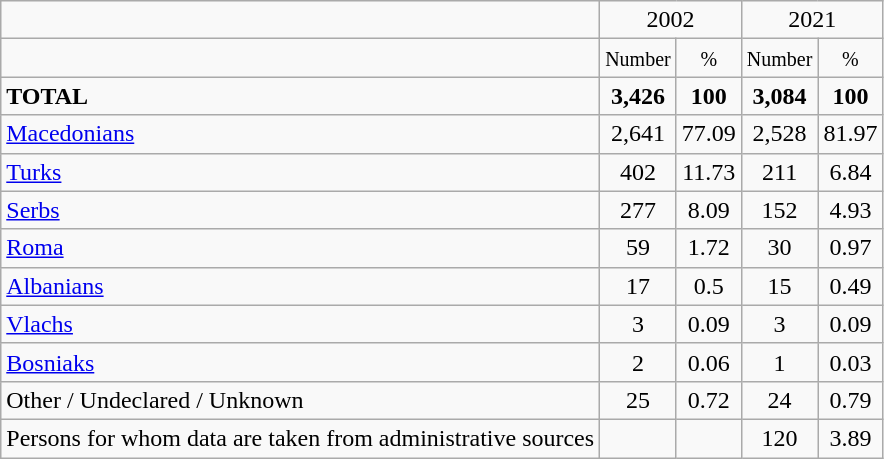<table class="wikitable">
<tr>
<td></td>
<td colspan="2" align="center">2002</td>
<td colspan="2" align="center">2021</td>
</tr>
<tr>
<td></td>
<td align="center"><small>Number</small></td>
<td align="center"><small>%</small></td>
<td align="center"><small>Number</small></td>
<td align="center"><small>%</small></td>
</tr>
<tr>
<td><strong>TOTAL</strong></td>
<td align="center"><strong>3,426</strong></td>
<td align="center"><strong>100</strong></td>
<td align="center"><strong>3,084</strong></td>
<td align="center"><strong>100</strong></td>
</tr>
<tr>
<td><a href='#'>Macedonians</a></td>
<td align="center">2,641</td>
<td align="center">77.09</td>
<td align="center">2,528</td>
<td align="center">81.97</td>
</tr>
<tr>
<td><a href='#'>Turks</a></td>
<td align="center">402</td>
<td align="center">11.73</td>
<td align="center">211</td>
<td align="center">6.84</td>
</tr>
<tr>
<td><a href='#'>Serbs</a></td>
<td align="center">277</td>
<td align="center">8.09</td>
<td align="center">152</td>
<td align="center">4.93</td>
</tr>
<tr>
<td><a href='#'>Roma</a></td>
<td align="center">59</td>
<td align="center">1.72</td>
<td align="center">30</td>
<td align="center">0.97</td>
</tr>
<tr>
<td><a href='#'>Albanians</a></td>
<td align="center">17</td>
<td align="center">0.5</td>
<td align="center">15</td>
<td align="center">0.49</td>
</tr>
<tr>
<td><a href='#'>Vlachs</a></td>
<td align="center">3</td>
<td align="center">0.09</td>
<td align="center">3</td>
<td align="center">0.09</td>
</tr>
<tr>
<td><a href='#'>Bosniaks</a></td>
<td align="center">2</td>
<td align="center">0.06</td>
<td align="center">1</td>
<td align="center">0.03</td>
</tr>
<tr>
<td>Other / Undeclared / Unknown</td>
<td align="center">25</td>
<td align="center">0.72</td>
<td align="center">24</td>
<td align="center">0.79</td>
</tr>
<tr>
<td>Persons for whom data are taken from administrative sources</td>
<td align="center"></td>
<td align="center"></td>
<td align="center">120</td>
<td align="center">3.89</td>
</tr>
</table>
